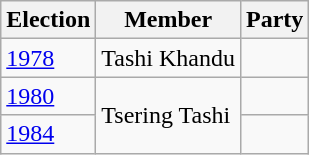<table class="wikitable sortable">
<tr>
<th>Election</th>
<th>Member</th>
<th colspan=2>Party</th>
</tr>
<tr>
<td><a href='#'>1978</a></td>
<td>Tashi Khandu</td>
<td></td>
</tr>
<tr>
<td><a href='#'>1980</a></td>
<td rowspan=2>Tsering Tashi</td>
<td></td>
</tr>
<tr>
<td><a href='#'>1984</a></td>
<td></td>
</tr>
</table>
